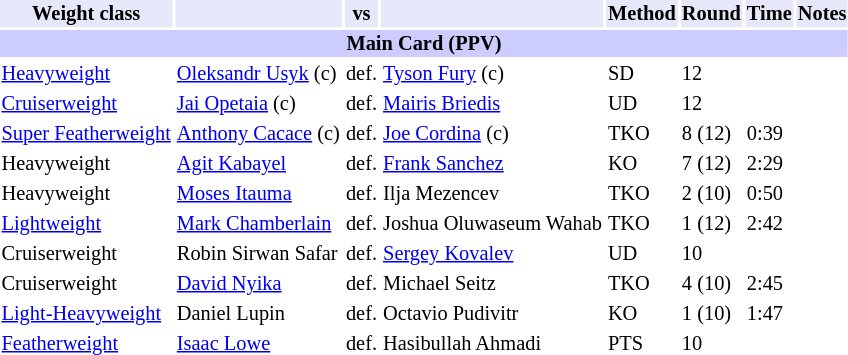<table class="toccolours" style="font-size: 85%;">
<tr>
<th style="background:#e6e8fa; color:#000; text-align:center;">Weight class</th>
<th style="background:#e6e8fa; color:#000; text-align:center;"></th>
<th style="background:#e6e8fa; color:#000; text-align:center;">vs</th>
<th style="background:#e6e8fa; color:#000; text-align:center;"></th>
<th style="background:#e6e8fa; color:#000; text-align:center;">Method</th>
<th style="background:#e6e8fa; color:#000; text-align:center;">Round</th>
<th style="background:#e6e8fa; color:#000; text-align:center;">Time</th>
<th style="background:#e6e8fa; color:#000; text-align:center;">Notes</th>
</tr>
<tr>
<th colspan="8" style="background-color: #ccccff;">Main Card (PPV)</th>
</tr>
<tr>
<td><a href='#'>Heavyweight</a></td>
<td><a href='#'>Oleksandr Usyk</a> (c)</td>
<td>def.</td>
<td><a href='#'>Tyson Fury</a> (c)</td>
<td align="centre">SD</td>
<td align="centre">12</td>
<td align="centre"></td>
<td></td>
</tr>
<tr>
<td><a href='#'>Cruiserweight</a></td>
<td><a href='#'>Jai Opetaia</a> (c)</td>
<td>def.</td>
<td><a href='#'>Mairis Briedis</a></td>
<td align="centre">UD</td>
<td align="centre">12</td>
<td align="centre"></td>
<td></td>
</tr>
<tr>
<td><a href='#'>Super Featherweight</a></td>
<td><a href='#'>Anthony Cacace</a> (c)</td>
<td>def.</td>
<td><a href='#'>Joe Cordina</a> (c)</td>
<td align="centre">TKO</td>
<td align="centre">8 (12)</td>
<td align="centre">0:39</td>
<td></td>
</tr>
<tr>
<td>Heavyweight</td>
<td><a href='#'>Agit Kabayel</a></td>
<td>def.</td>
<td><a href='#'>Frank Sanchez</a></td>
<td align="centre">KO</td>
<td align="centre">7 (12)</td>
<td align="centre">2:29</td>
<td></td>
</tr>
<tr>
<td>Heavyweight</td>
<td><a href='#'>Moses Itauma</a></td>
<td>def.</td>
<td>Ilja Mezencev</td>
<td align="centre">TKO</td>
<td align="centre">2 (10)</td>
<td align="centre">0:50</td>
<td></td>
<td></td>
</tr>
<tr>
<td><a href='#'>Lightweight</a></td>
<td><a href='#'>Mark Chamberlain</a></td>
<td>def.</td>
<td>Joshua Oluwaseum Wahab</td>
<td align="centre">TKO</td>
<td align="centre">1 (12)</td>
<td align="centre">2:42</td>
<td></td>
</tr>
<tr>
<td>Cruiserweight</td>
<td>Robin Sirwan Safar</td>
<td>def.</td>
<td><a href='#'>Sergey Kovalev</a></td>
<td align="centre">UD</td>
<td align="centre">10</td>
<td></td>
<td></td>
</tr>
<tr>
<td>Cruiserweight</td>
<td><a href='#'>David Nyika</a></td>
<td>def.</td>
<td>Michael Seitz</td>
<td align="centre">TKO</td>
<td align="centre">4 (10)</td>
<td align="centre">2:45</td>
<td></td>
</tr>
<tr>
<td><a href='#'>Light-Heavyweight</a></td>
<td>Daniel Lupin</td>
<td>def.</td>
<td>Octavio Pudivitr</td>
<td align="centre">KO</td>
<td align="centre">1 (10)</td>
<td align="centre">1:47</td>
<td></td>
</tr>
<tr>
<td><a href='#'>Featherweight</a></td>
<td><a href='#'>Isaac Lowe</a></td>
<td>def.</td>
<td>Hasibullah Ahmadi</td>
<td align="centre">PTS</td>
<td align="centre">10</td>
<td></td>
<td></td>
<td></td>
</tr>
</table>
